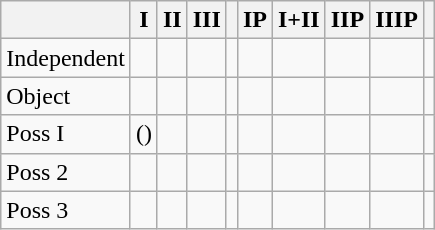<table class="wikitable">
<tr>
<th></th>
<th>I</th>
<th>II</th>
<th>III</th>
<th></th>
<th>IP</th>
<th>I+II</th>
<th>IIP</th>
<th>IIIP</th>
<th></th>
</tr>
<tr>
<td>Independent</td>
<td></td>
<td></td>
<td></td>
<td></td>
<td></td>
<td></td>
<td></td>
<td></td>
<td></td>
</tr>
<tr>
<td>Object</td>
<td></td>
<td></td>
<td></td>
<td></td>
<td></td>
<td></td>
<td></td>
<td></td>
<td></td>
</tr>
<tr>
<td>Poss I</td>
<td>()</td>
<td></td>
<td></td>
<td></td>
<td></td>
<td></td>
<td></td>
<td></td>
<td></td>
</tr>
<tr>
<td>Poss 2</td>
<td></td>
<td></td>
<td></td>
<td></td>
<td></td>
<td></td>
<td></td>
<td></td>
<td></td>
</tr>
<tr>
<td>Poss 3</td>
<td></td>
<td></td>
<td></td>
<td></td>
<td></td>
<td></td>
<td></td>
<td></td>
<td></td>
</tr>
</table>
